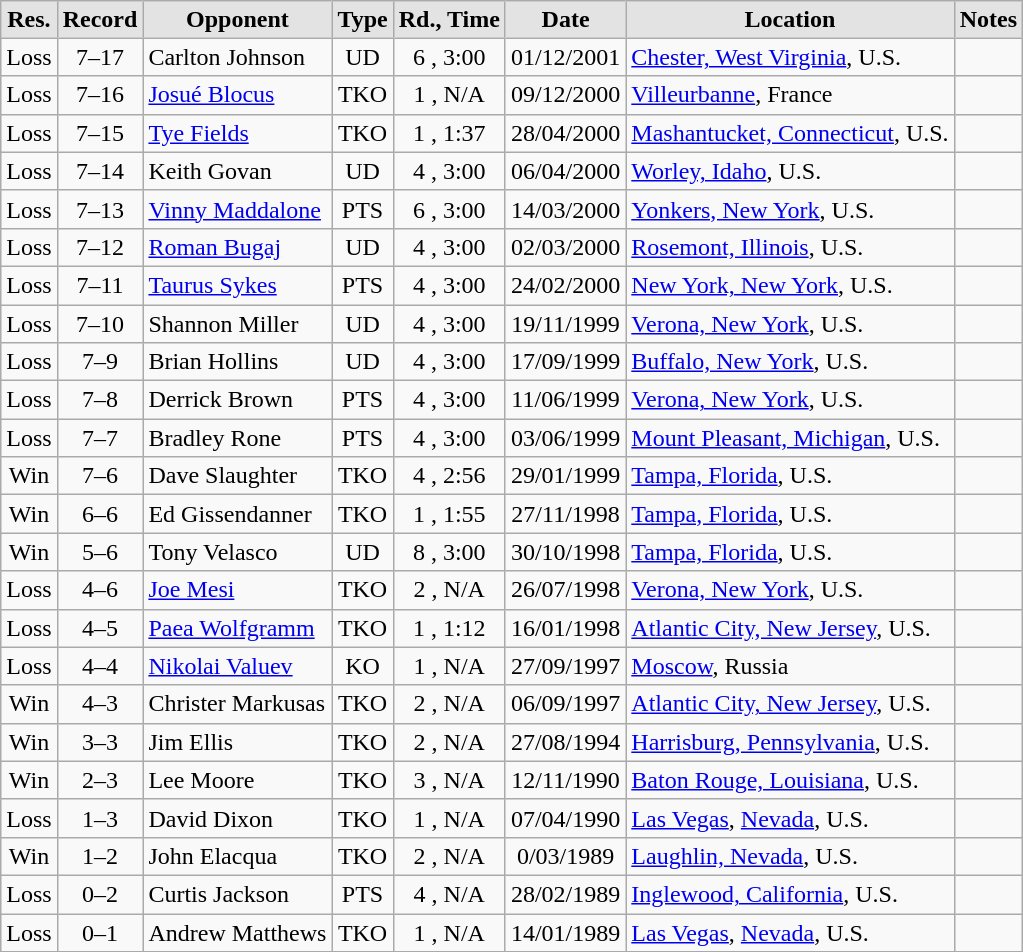<table class="wikitable" style="text-align:center;">
<tr>
</tr>
<tr>
<th style="border-style: none none solid solid; background: #e3e3e3">Res.</th>
<th style="border-style: none none solid solid; background: #e3e3e3">Record</th>
<th style="border-style: none none solid solid; background: #e3e3e3">Opponent</th>
<th style="border-style: none none solid solid; background: #e3e3e3">Type</th>
<th style="border-style: none none solid solid; background: #e3e3e3">Rd., Time</th>
<th style="border-style: none none solid solid; background: #e3e3e3">Date</th>
<th style="border-style: none none solid solid; background: #e3e3e3">Location</th>
<th style="border-style: none none solid solid; background: #e3e3e3">Notes</th>
</tr>
<tr>
<td>Loss</td>
<td>7–17</td>
<td align=left> Carlton Johnson</td>
<td>UD</td>
<td>6 , 3:00</td>
<td>01/12/2001</td>
<td align=left> <a href='#'>Chester, West Virginia</a>, U.S.</td>
<td align=left></td>
</tr>
<tr>
<td>Loss</td>
<td>7–16</td>
<td align=left> <a href='#'>Josué Blocus</a></td>
<td>TKO</td>
<td>1 , N/A</td>
<td>09/12/2000</td>
<td align=left> <a href='#'>Villeurbanne</a>, France</td>
<td align=left></td>
</tr>
<tr>
<td>Loss</td>
<td>7–15</td>
<td align=left> <a href='#'>Tye Fields</a></td>
<td>TKO</td>
<td>1 , 1:37</td>
<td>28/04/2000</td>
<td align=left> <a href='#'>Mashantucket, Connecticut</a>, U.S.</td>
<td align=left></td>
</tr>
<tr>
<td>Loss</td>
<td>7–14</td>
<td align=left> Keith Govan</td>
<td>UD</td>
<td>4 , 3:00</td>
<td>06/04/2000</td>
<td align=left> <a href='#'>Worley, Idaho</a>, U.S.</td>
<td align=left></td>
</tr>
<tr>
<td>Loss</td>
<td>7–13</td>
<td align=left> <a href='#'>Vinny Maddalone</a></td>
<td>PTS</td>
<td>6 , 3:00</td>
<td>14/03/2000</td>
<td align=left> <a href='#'>Yonkers, New York</a>, U.S.</td>
<td align=left></td>
</tr>
<tr>
<td>Loss</td>
<td>7–12</td>
<td align=left> <a href='#'>Roman Bugaj</a></td>
<td>UD</td>
<td>4 , 3:00</td>
<td>02/03/2000</td>
<td align=left> <a href='#'>Rosemont, Illinois</a>, U.S.</td>
<td align=left></td>
</tr>
<tr>
<td>Loss</td>
<td>7–11</td>
<td align=left><a href='#'>Taurus Sykes</a></td>
<td>PTS</td>
<td>4 , 3:00</td>
<td>24/02/2000</td>
<td align=left> <a href='#'>New York, New York</a>, U.S.</td>
<td align=left></td>
</tr>
<tr>
<td>Loss</td>
<td>7–10</td>
<td align=left> Shannon Miller</td>
<td>UD</td>
<td>4 , 3:00</td>
<td>19/11/1999</td>
<td align=left> <a href='#'>Verona, New York</a>, U.S.</td>
<td align=left></td>
</tr>
<tr>
<td>Loss</td>
<td>7–9</td>
<td align=left> Brian Hollins</td>
<td>UD</td>
<td>4 , 3:00</td>
<td>17/09/1999</td>
<td align=left> <a href='#'>Buffalo, New York</a>, U.S.</td>
<td align=left></td>
</tr>
<tr>
<td>Loss</td>
<td>7–8</td>
<td align=left> Derrick Brown</td>
<td>PTS</td>
<td>4 , 3:00</td>
<td>11/06/1999</td>
<td align=left> <a href='#'>Verona, New York</a>, U.S.</td>
<td align=left></td>
</tr>
<tr>
<td>Loss</td>
<td>7–7</td>
<td align=left> Bradley Rone</td>
<td>PTS</td>
<td>4 , 3:00</td>
<td>03/06/1999</td>
<td align=left> <a href='#'>Mount Pleasant, Michigan</a>, U.S.</td>
<td align=left></td>
</tr>
<tr>
<td>Win</td>
<td>7–6</td>
<td align=left> Dave Slaughter</td>
<td>TKO</td>
<td>4 , 2:56</td>
<td>29/01/1999</td>
<td align=left> <a href='#'>Tampa, Florida</a>, U.S.</td>
<td align=left></td>
</tr>
<tr>
<td>Win</td>
<td>6–6</td>
<td align=left> Ed Gissendanner</td>
<td>TKO</td>
<td>1 , 1:55</td>
<td>27/11/1998</td>
<td align=left> <a href='#'>Tampa, Florida</a>, U.S.</td>
<td align=left></td>
</tr>
<tr>
<td>Win</td>
<td>5–6</td>
<td align=left> Tony Velasco</td>
<td>UD</td>
<td>8 , 3:00</td>
<td>30/10/1998</td>
<td align=left> <a href='#'>Tampa, Florida</a>, U.S.</td>
<td align=left></td>
</tr>
<tr>
<td>Loss</td>
<td>4–6</td>
<td align=left> <a href='#'>Joe Mesi</a></td>
<td>TKO</td>
<td>2 , N/A</td>
<td>26/07/1998</td>
<td align=left> <a href='#'>Verona, New York</a>, U.S.</td>
<td align=left></td>
</tr>
<tr>
<td>Loss</td>
<td>4–5</td>
<td align=left> <a href='#'>Paea Wolfgramm</a></td>
<td>TKO</td>
<td>1 , 1:12</td>
<td>16/01/1998</td>
<td align=left> <a href='#'>Atlantic City, New Jersey</a>, U.S.</td>
<td align=left></td>
</tr>
<tr>
<td>Loss</td>
<td>4–4</td>
<td align=left> <a href='#'>Nikolai Valuev</a></td>
<td>KO</td>
<td>1 , N/A</td>
<td>27/09/1997</td>
<td align=left> <a href='#'>Moscow</a>, Russia</td>
<td align=left></td>
</tr>
<tr>
<td>Win</td>
<td>4–3</td>
<td align=left> Christer Markusas</td>
<td>TKO</td>
<td>2 , N/A</td>
<td>06/09/1997</td>
<td align=left> <a href='#'>Atlantic City, New Jersey</a>, U.S.</td>
<td align=left></td>
</tr>
<tr>
<td>Win</td>
<td>3–3</td>
<td align=left> Jim Ellis</td>
<td>TKO</td>
<td>2 , N/A</td>
<td>27/08/1994</td>
<td align=left> <a href='#'>Harrisburg, Pennsylvania</a>, U.S.</td>
<td align=left></td>
</tr>
<tr>
<td>Win</td>
<td>2–3</td>
<td align=left> Lee Moore</td>
<td>TKO</td>
<td>3 , N/A</td>
<td>12/11/1990</td>
<td align=left> <a href='#'>Baton Rouge, Louisiana</a>, U.S.</td>
<td align=left></td>
</tr>
<tr>
<td>Loss</td>
<td>1–3</td>
<td align=left> David Dixon</td>
<td>TKO</td>
<td>1 , N/A</td>
<td>07/04/1990</td>
<td align=left> <a href='#'>Las Vegas</a>, <a href='#'>Nevada</a>, U.S.</td>
<td align=left></td>
</tr>
<tr>
<td>Win</td>
<td>1–2</td>
<td align=left> John Elacqua</td>
<td>TKO</td>
<td>2 , N/A</td>
<td>0/03/1989</td>
<td align=left> <a href='#'>Laughlin, Nevada</a>, U.S.</td>
<td align=left></td>
</tr>
<tr>
<td>Loss</td>
<td>0–2</td>
<td align=left> Curtis Jackson</td>
<td>PTS</td>
<td>4 , N/A</td>
<td>28/02/1989</td>
<td align=left> <a href='#'>Inglewood, California</a>, U.S.</td>
<td align=left></td>
</tr>
<tr>
<td>Loss</td>
<td>0–1</td>
<td align=left> Andrew Matthews</td>
<td>TKO</td>
<td>1 , N/A</td>
<td>14/01/1989</td>
<td align=left> <a href='#'>Las Vegas</a>, <a href='#'>Nevada</a>, U.S.</td>
<td align=left></td>
</tr>
<tr>
</tr>
</table>
